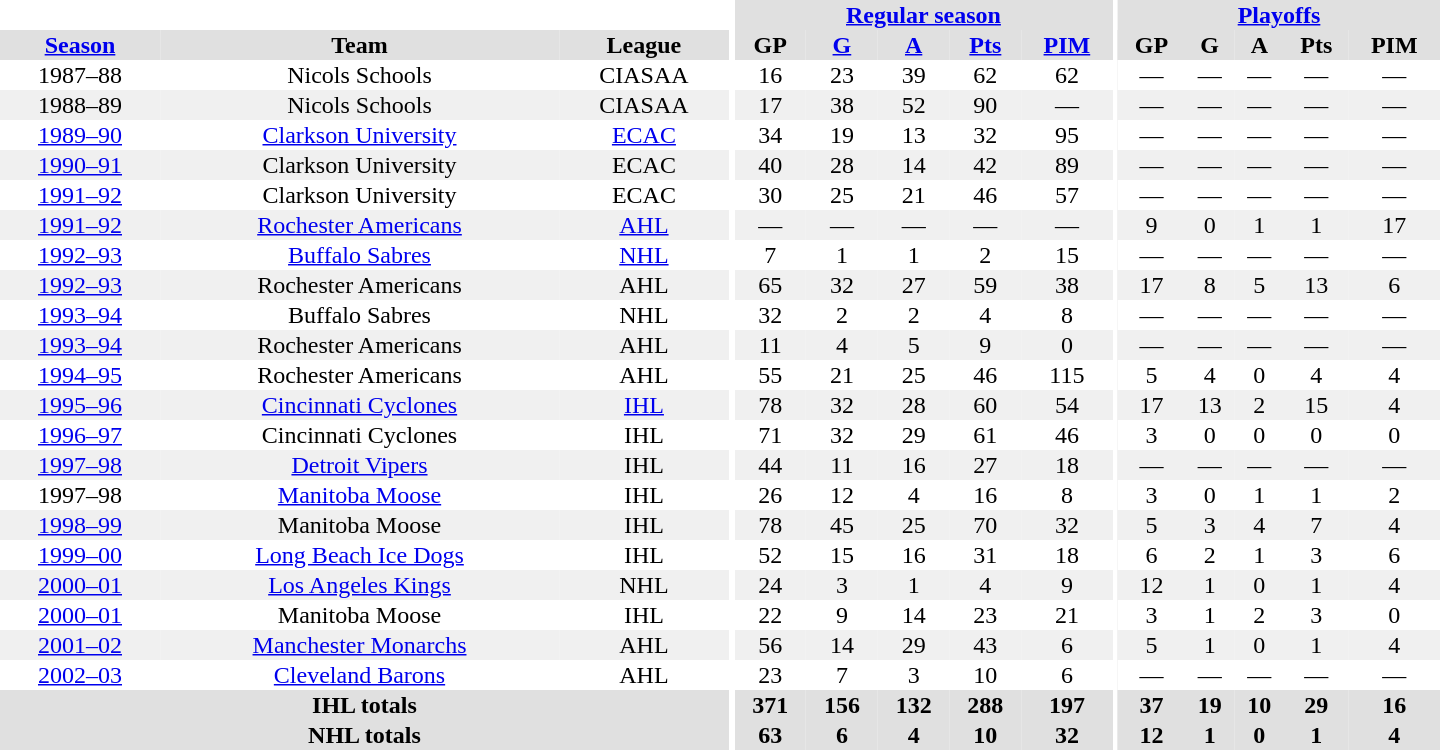<table border="0" cellpadding="1" cellspacing="0" style="text-align:center; width:60em">
<tr bgcolor="#e0e0e0">
<th colspan="3" bgcolor="#ffffff"></th>
<th rowspan="100" bgcolor="#ffffff"></th>
<th colspan="5"><a href='#'>Regular season</a></th>
<th rowspan="100" bgcolor="#ffffff"></th>
<th colspan="5"><a href='#'>Playoffs</a></th>
</tr>
<tr bgcolor="#e0e0e0">
<th><a href='#'>Season</a></th>
<th>Team</th>
<th>League</th>
<th>GP</th>
<th><a href='#'>G</a></th>
<th><a href='#'>A</a></th>
<th><a href='#'>Pts</a></th>
<th><a href='#'>PIM</a></th>
<th>GP</th>
<th>G</th>
<th>A</th>
<th>Pts</th>
<th>PIM</th>
</tr>
<tr>
<td>1987–88</td>
<td>Nicols Schools</td>
<td>CIASAA</td>
<td>16</td>
<td>23</td>
<td>39</td>
<td>62</td>
<td>62</td>
<td>—</td>
<td>—</td>
<td>—</td>
<td>—</td>
<td>—</td>
</tr>
<tr bgcolor="#f0f0f0">
<td>1988–89</td>
<td>Nicols Schools</td>
<td>CIASAA</td>
<td>17</td>
<td>38</td>
<td>52</td>
<td>90</td>
<td>—</td>
<td>—</td>
<td>—</td>
<td>—</td>
<td>—</td>
<td>—</td>
</tr>
<tr>
<td><a href='#'>1989–90</a></td>
<td><a href='#'>Clarkson University</a></td>
<td><a href='#'>ECAC</a></td>
<td>34</td>
<td>19</td>
<td>13</td>
<td>32</td>
<td>95</td>
<td>—</td>
<td>—</td>
<td>—</td>
<td>—</td>
<td>—</td>
</tr>
<tr bgcolor="#f0f0f0">
<td><a href='#'>1990–91</a></td>
<td>Clarkson University</td>
<td>ECAC</td>
<td>40</td>
<td>28</td>
<td>14</td>
<td>42</td>
<td>89</td>
<td>—</td>
<td>—</td>
<td>—</td>
<td>—</td>
<td>—</td>
</tr>
<tr>
<td><a href='#'>1991–92</a></td>
<td>Clarkson University</td>
<td>ECAC</td>
<td>30</td>
<td>25</td>
<td>21</td>
<td>46</td>
<td>57</td>
<td>—</td>
<td>—</td>
<td>—</td>
<td>—</td>
<td>—</td>
</tr>
<tr bgcolor="#f0f0f0">
<td><a href='#'>1991–92</a></td>
<td><a href='#'>Rochester Americans</a></td>
<td><a href='#'>AHL</a></td>
<td>—</td>
<td>—</td>
<td>—</td>
<td>—</td>
<td>—</td>
<td>9</td>
<td>0</td>
<td>1</td>
<td>1</td>
<td>17</td>
</tr>
<tr>
<td><a href='#'>1992–93</a></td>
<td><a href='#'>Buffalo Sabres</a></td>
<td><a href='#'>NHL</a></td>
<td>7</td>
<td>1</td>
<td>1</td>
<td>2</td>
<td>15</td>
<td>—</td>
<td>—</td>
<td>—</td>
<td>—</td>
<td>—</td>
</tr>
<tr bgcolor="#f0f0f0">
<td><a href='#'>1992–93</a></td>
<td>Rochester Americans</td>
<td>AHL</td>
<td>65</td>
<td>32</td>
<td>27</td>
<td>59</td>
<td>38</td>
<td>17</td>
<td>8</td>
<td>5</td>
<td>13</td>
<td>6</td>
</tr>
<tr>
<td><a href='#'>1993–94</a></td>
<td>Buffalo Sabres</td>
<td>NHL</td>
<td>32</td>
<td>2</td>
<td>2</td>
<td>4</td>
<td>8</td>
<td>—</td>
<td>—</td>
<td>—</td>
<td>—</td>
<td>—</td>
</tr>
<tr bgcolor="#f0f0f0">
<td><a href='#'>1993–94</a></td>
<td>Rochester Americans</td>
<td>AHL</td>
<td>11</td>
<td>4</td>
<td>5</td>
<td>9</td>
<td>0</td>
<td>—</td>
<td>—</td>
<td>—</td>
<td>—</td>
<td>—</td>
</tr>
<tr>
<td><a href='#'>1994–95</a></td>
<td>Rochester Americans</td>
<td>AHL</td>
<td>55</td>
<td>21</td>
<td>25</td>
<td>46</td>
<td>115</td>
<td>5</td>
<td>4</td>
<td>0</td>
<td>4</td>
<td>4</td>
</tr>
<tr bgcolor="#f0f0f0">
<td><a href='#'>1995–96</a></td>
<td><a href='#'>Cincinnati Cyclones</a></td>
<td><a href='#'>IHL</a></td>
<td>78</td>
<td>32</td>
<td>28</td>
<td>60</td>
<td>54</td>
<td>17</td>
<td>13</td>
<td>2</td>
<td>15</td>
<td>4</td>
</tr>
<tr>
<td><a href='#'>1996–97</a></td>
<td>Cincinnati Cyclones</td>
<td>IHL</td>
<td>71</td>
<td>32</td>
<td>29</td>
<td>61</td>
<td>46</td>
<td>3</td>
<td>0</td>
<td>0</td>
<td>0</td>
<td>0</td>
</tr>
<tr bgcolor="#f0f0f0">
<td><a href='#'>1997–98</a></td>
<td><a href='#'>Detroit Vipers</a></td>
<td>IHL</td>
<td>44</td>
<td>11</td>
<td>16</td>
<td>27</td>
<td>18</td>
<td>—</td>
<td>—</td>
<td>—</td>
<td>—</td>
<td>—</td>
</tr>
<tr>
<td>1997–98</td>
<td><a href='#'>Manitoba Moose</a></td>
<td>IHL</td>
<td>26</td>
<td>12</td>
<td>4</td>
<td>16</td>
<td>8</td>
<td>3</td>
<td>0</td>
<td>1</td>
<td>1</td>
<td>2</td>
</tr>
<tr bgcolor="#f0f0f0">
<td><a href='#'>1998–99</a></td>
<td>Manitoba Moose</td>
<td>IHL</td>
<td>78</td>
<td>45</td>
<td>25</td>
<td>70</td>
<td>32</td>
<td>5</td>
<td>3</td>
<td>4</td>
<td>7</td>
<td>4</td>
</tr>
<tr>
<td><a href='#'>1999–00</a></td>
<td><a href='#'>Long Beach Ice Dogs</a></td>
<td>IHL</td>
<td>52</td>
<td>15</td>
<td>16</td>
<td>31</td>
<td>18</td>
<td>6</td>
<td>2</td>
<td>1</td>
<td>3</td>
<td>6</td>
</tr>
<tr bgcolor="#f0f0f0">
<td><a href='#'>2000–01</a></td>
<td><a href='#'>Los Angeles Kings</a></td>
<td>NHL</td>
<td>24</td>
<td>3</td>
<td>1</td>
<td>4</td>
<td>9</td>
<td>12</td>
<td>1</td>
<td>0</td>
<td>1</td>
<td>4</td>
</tr>
<tr>
<td><a href='#'>2000–01</a></td>
<td>Manitoba Moose</td>
<td>IHL</td>
<td>22</td>
<td>9</td>
<td>14</td>
<td>23</td>
<td>21</td>
<td>3</td>
<td>1</td>
<td>2</td>
<td>3</td>
<td>0</td>
</tr>
<tr bgcolor="#f0f0f0">
<td><a href='#'>2001–02</a></td>
<td><a href='#'>Manchester Monarchs</a></td>
<td>AHL</td>
<td>56</td>
<td>14</td>
<td>29</td>
<td>43</td>
<td>6</td>
<td>5</td>
<td>1</td>
<td>0</td>
<td>1</td>
<td>4</td>
</tr>
<tr>
<td><a href='#'>2002–03</a></td>
<td><a href='#'>Cleveland Barons</a></td>
<td>AHL</td>
<td>23</td>
<td>7</td>
<td>3</td>
<td>10</td>
<td>6</td>
<td>—</td>
<td>—</td>
<td>—</td>
<td>—</td>
<td>—</td>
</tr>
<tr bgcolor="#e0e0e0">
<th colspan="3">IHL totals</th>
<th>371</th>
<th>156</th>
<th>132</th>
<th>288</th>
<th>197</th>
<th>37</th>
<th>19</th>
<th>10</th>
<th>29</th>
<th>16</th>
</tr>
<tr bgcolor="#e0e0e0">
<th colspan="3">NHL totals</th>
<th>63</th>
<th>6</th>
<th>4</th>
<th>10</th>
<th>32</th>
<th>12</th>
<th>1</th>
<th>0</th>
<th>1</th>
<th>4</th>
</tr>
</table>
